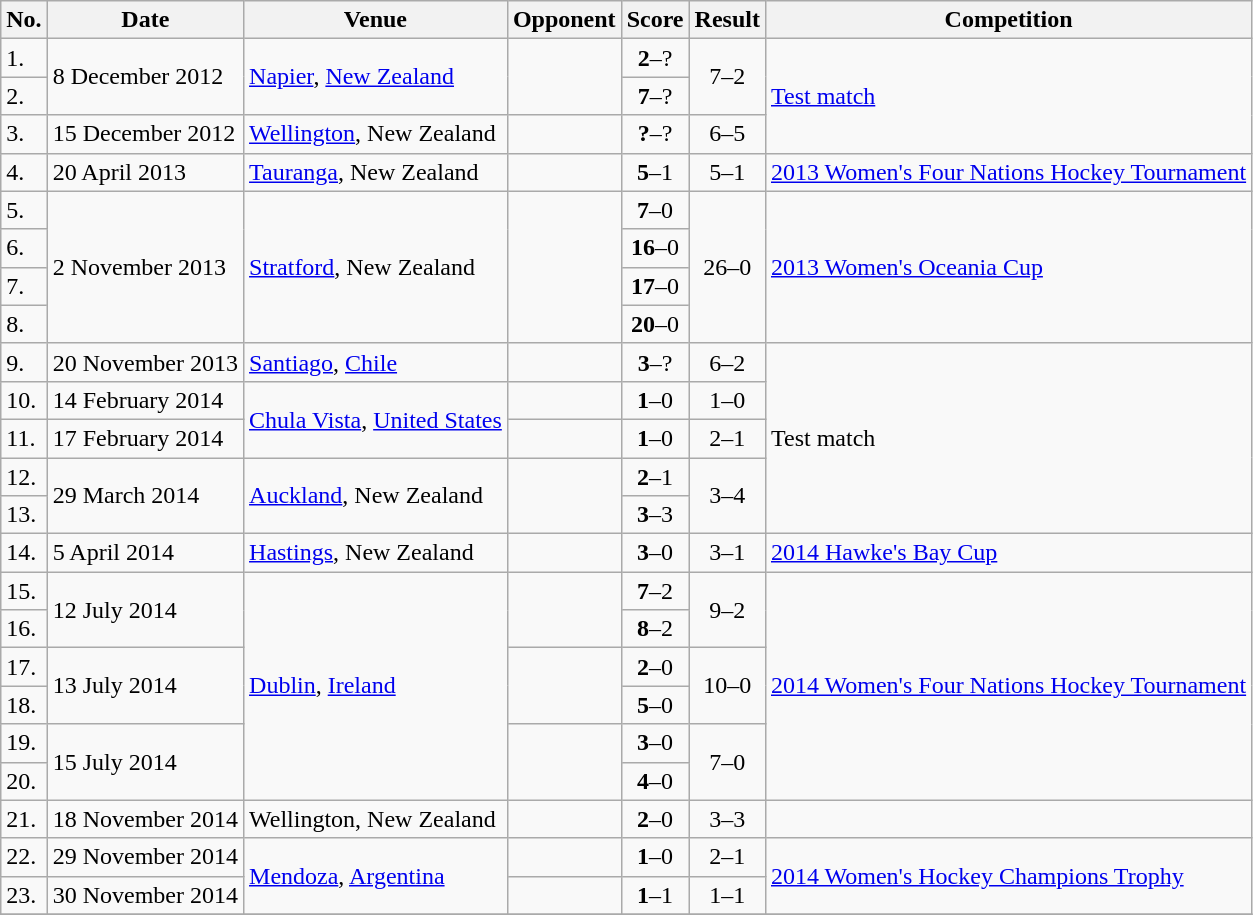<table class="wikitable">
<tr>
<th>No.</th>
<th>Date</th>
<th>Venue</th>
<th>Opponent</th>
<th>Score</th>
<th>Result</th>
<th>Competition</th>
</tr>
<tr>
<td>1.</td>
<td rowspan=2>8 December 2012</td>
<td rowspan=2><a href='#'>Napier</a>, <a href='#'>New Zealand</a></td>
<td rowspan=2></td>
<td align=center><strong>2</strong>–?</td>
<td rowspan=2 align=center>7–2</td>
<td rowspan=3><a href='#'>Test match</a></td>
</tr>
<tr>
<td>2.</td>
<td align=center><strong>7</strong>–?</td>
</tr>
<tr>
<td>3.</td>
<td>15 December 2012</td>
<td><a href='#'>Wellington</a>, New Zealand</td>
<td></td>
<td align=center><strong>?</strong>–?</td>
<td align=center>6–5</td>
</tr>
<tr>
<td>4.</td>
<td>20 April 2013</td>
<td><a href='#'>Tauranga</a>, New Zealand</td>
<td></td>
<td align=center><strong>5</strong>–1</td>
<td align=center>5–1</td>
<td><a href='#'>2013 Women's Four Nations Hockey Tournament</a></td>
</tr>
<tr>
<td>5.</td>
<td rowspan=4>2 November 2013</td>
<td rowspan=4><a href='#'>Stratford</a>, New Zealand</td>
<td rowspan=4></td>
<td align=center><strong>7</strong>–0</td>
<td rowspan=4 align=center>26–0</td>
<td rowspan=4><a href='#'>2013 Women's Oceania Cup</a></td>
</tr>
<tr>
<td>6.</td>
<td align=center><strong>16</strong>–0</td>
</tr>
<tr>
<td>7.</td>
<td align=center><strong>17</strong>–0</td>
</tr>
<tr>
<td>8.</td>
<td align=center><strong>20</strong>–0</td>
</tr>
<tr>
<td>9.</td>
<td>20 November 2013</td>
<td><a href='#'>Santiago</a>, <a href='#'>Chile</a></td>
<td></td>
<td align=center><strong>3</strong>–?</td>
<td align=center>6–2</td>
<td rowspan=5>Test match</td>
</tr>
<tr>
<td>10.</td>
<td>14 February 2014</td>
<td rowspan=2><a href='#'>Chula Vista</a>, <a href='#'>United States</a></td>
<td></td>
<td align=center><strong>1</strong>–0</td>
<td align=center>1–0</td>
</tr>
<tr>
<td>11.</td>
<td>17 February 2014</td>
<td></td>
<td align=center><strong>1</strong>–0</td>
<td align=center>2–1</td>
</tr>
<tr>
<td>12.</td>
<td rowspan=2>29 March 2014</td>
<td rowspan=2><a href='#'>Auckland</a>, New Zealand</td>
<td rowspan=2></td>
<td align=center><strong>2</strong>–1</td>
<td rowspan=2 align=center>3–4</td>
</tr>
<tr>
<td>13.</td>
<td align=center><strong>3</strong>–3</td>
</tr>
<tr>
<td>14.</td>
<td>5 April 2014</td>
<td><a href='#'>Hastings</a>, New Zealand</td>
<td></td>
<td align=center><strong>3</strong>–0</td>
<td align=center>3–1</td>
<td><a href='#'>2014 Hawke's Bay Cup</a></td>
</tr>
<tr>
<td>15.</td>
<td rowspan=2>12 July 2014</td>
<td rowspan=6><a href='#'>Dublin</a>, <a href='#'>Ireland</a></td>
<td rowspan=2></td>
<td align=center><strong>7</strong>–2</td>
<td rowspan=2 align=center>9–2</td>
<td rowspan=6><a href='#'>2014 Women's Four Nations Hockey Tournament</a></td>
</tr>
<tr>
<td>16.</td>
<td align=center><strong>8</strong>–2</td>
</tr>
<tr>
<td>17.</td>
<td rowspan=2>13 July 2014</td>
<td rowspan=2></td>
<td align=center><strong>2</strong>–0</td>
<td rowspan=2 align=center>10–0</td>
</tr>
<tr>
<td>18.</td>
<td align=center><strong>5</strong>–0</td>
</tr>
<tr>
<td>19.</td>
<td rowspan=2>15 July 2014</td>
<td rowspan=2></td>
<td align=center><strong>3</strong>–0</td>
<td rowspan=2 align=center>7–0</td>
</tr>
<tr>
<td>20.</td>
<td align=center><strong>4</strong>–0</td>
</tr>
<tr>
<td>21.</td>
<td>18 November 2014</td>
<td>Wellington, New Zealand</td>
<td></td>
<td align=center><strong>2</strong>–0</td>
<td align=center>3–3</td>
</tr>
<tr>
<td>22.</td>
<td>29 November 2014</td>
<td rowspan=2><a href='#'>Mendoza</a>, <a href='#'>Argentina</a></td>
<td></td>
<td align=center><strong>1</strong>–0</td>
<td align=center>2–1</td>
<td rowspan=2><a href='#'>2014 Women's Hockey Champions Trophy</a></td>
</tr>
<tr>
<td>23.</td>
<td>30 November 2014</td>
<td></td>
<td align=center><strong>1</strong>–1</td>
<td align=center>1–1</td>
</tr>
<tr>
</tr>
</table>
